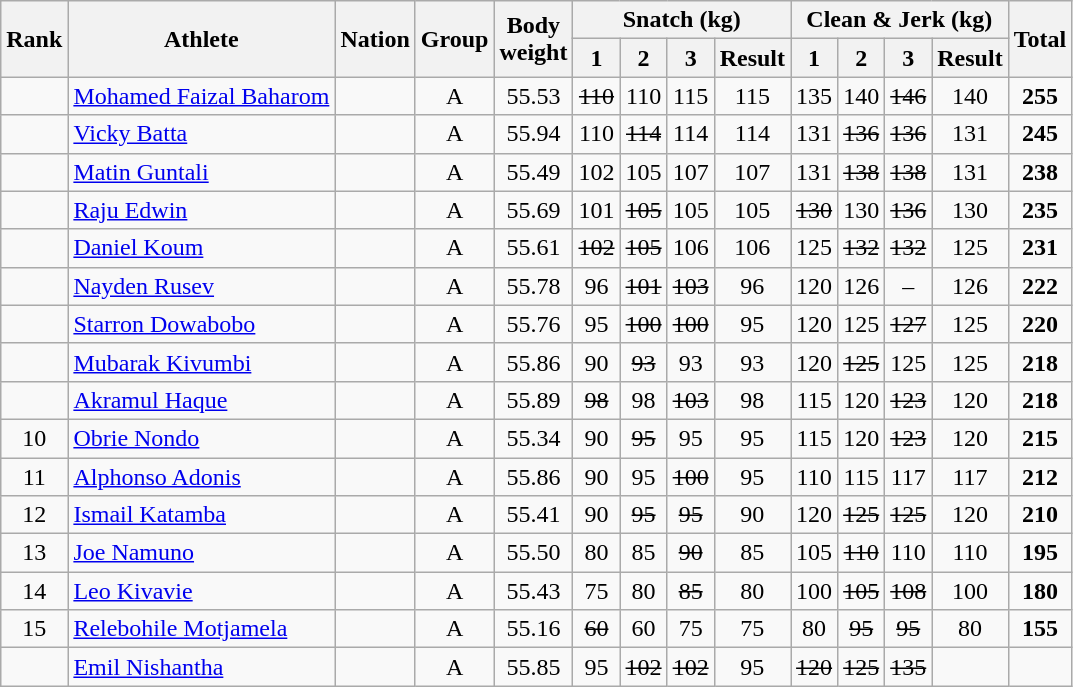<table class="wikitable sortable" style="text-align:center;">
<tr>
<th rowspan=2>Rank</th>
<th rowspan=2>Athlete</th>
<th rowspan=2>Nation</th>
<th rowspan=2>Group</th>
<th rowspan=2>Body<br>weight</th>
<th colspan=4>Snatch (kg)</th>
<th colspan=4>Clean & Jerk (kg)</th>
<th rowspan=2>Total</th>
</tr>
<tr>
<th>1</th>
<th>2</th>
<th>3</th>
<th>Result</th>
<th>1</th>
<th>2</th>
<th>3</th>
<th>Result</th>
</tr>
<tr>
<td></td>
<td align=left><a href='#'>Mohamed Faizal Baharom</a></td>
<td align=left></td>
<td>A</td>
<td>55.53</td>
<td><s>110</s></td>
<td>110</td>
<td>115</td>
<td>115</td>
<td>135</td>
<td>140</td>
<td><s>146</s></td>
<td>140</td>
<td><strong>255</strong></td>
</tr>
<tr>
<td></td>
<td align=left><a href='#'>Vicky Batta</a></td>
<td align=left></td>
<td>A</td>
<td>55.94</td>
<td>110</td>
<td><s>114</s></td>
<td>114</td>
<td>114</td>
<td>131</td>
<td><s>136</s></td>
<td><s>136</s></td>
<td>131</td>
<td><strong>245</strong></td>
</tr>
<tr>
<td></td>
<td align=left><a href='#'>Matin Guntali</a></td>
<td align=left></td>
<td>A</td>
<td>55.49</td>
<td>102</td>
<td>105</td>
<td>107</td>
<td>107</td>
<td>131</td>
<td><s>138</s></td>
<td><s>138</s></td>
<td>131</td>
<td><strong>238</strong></td>
</tr>
<tr>
<td></td>
<td align=left><a href='#'>Raju Edwin</a></td>
<td align=left></td>
<td>A</td>
<td>55.69</td>
<td>101</td>
<td><s>105</s></td>
<td>105</td>
<td>105</td>
<td><s>130</s></td>
<td>130</td>
<td><s>136</s></td>
<td>130</td>
<td><strong>235</strong></td>
</tr>
<tr>
<td></td>
<td align=left><a href='#'>Daniel Koum</a></td>
<td align=left></td>
<td>A</td>
<td>55.61</td>
<td><s>102</s></td>
<td><s>105</s></td>
<td>106</td>
<td>106</td>
<td>125</td>
<td><s>132</s></td>
<td><s>132</s></td>
<td>125</td>
<td><strong>231</strong></td>
</tr>
<tr>
<td></td>
<td align=left><a href='#'>Nayden Rusev</a></td>
<td align=left></td>
<td>A</td>
<td>55.78</td>
<td>96</td>
<td><s>101</s></td>
<td><s>103</s></td>
<td>96</td>
<td>120</td>
<td>126</td>
<td>–</td>
<td>126</td>
<td><strong>222</strong></td>
</tr>
<tr>
<td></td>
<td align=left><a href='#'>Starron Dowabobo</a></td>
<td align=left></td>
<td>A</td>
<td>55.76</td>
<td>95</td>
<td><s>100</s></td>
<td><s>100</s></td>
<td>95</td>
<td>120</td>
<td>125</td>
<td><s>127</s></td>
<td>125</td>
<td><strong>220</strong></td>
</tr>
<tr>
<td></td>
<td align=left><a href='#'>Mubarak Kivumbi</a></td>
<td align=left></td>
<td>A</td>
<td>55.86</td>
<td>90</td>
<td><s>93</s></td>
<td>93</td>
<td>93</td>
<td>120</td>
<td><s>125</s></td>
<td>125</td>
<td>125</td>
<td><strong>218</strong></td>
</tr>
<tr>
<td></td>
<td align=left><a href='#'>Akramul Haque</a></td>
<td align=left></td>
<td>A</td>
<td>55.89</td>
<td><s>98</s></td>
<td>98</td>
<td><s>103</s></td>
<td>98</td>
<td>115</td>
<td>120</td>
<td><s>123</s></td>
<td>120</td>
<td><strong>218</strong></td>
</tr>
<tr>
<td>10</td>
<td align=left><a href='#'>Obrie Nondo</a></td>
<td align=left></td>
<td>A</td>
<td>55.34</td>
<td>90</td>
<td><s>95</s></td>
<td>95</td>
<td>95</td>
<td>115</td>
<td>120</td>
<td><s>123</s></td>
<td>120</td>
<td><strong>215</strong></td>
</tr>
<tr>
<td>11</td>
<td align=left><a href='#'>Alphonso Adonis</a></td>
<td align=left></td>
<td>A</td>
<td>55.86</td>
<td>90</td>
<td>95</td>
<td><s>100</s></td>
<td>95</td>
<td>110</td>
<td>115</td>
<td>117</td>
<td>117</td>
<td><strong>212</strong></td>
</tr>
<tr>
<td>12</td>
<td align=left><a href='#'>Ismail Katamba</a></td>
<td align=left></td>
<td>A</td>
<td>55.41</td>
<td>90</td>
<td><s>95</s></td>
<td><s>95</s></td>
<td>90</td>
<td>120</td>
<td><s>125</s></td>
<td><s>125</s></td>
<td>120</td>
<td><strong>210</strong></td>
</tr>
<tr>
<td>13</td>
<td align=left><a href='#'>Joe Namuno</a></td>
<td align=left></td>
<td>A</td>
<td>55.50</td>
<td>80</td>
<td>85</td>
<td><s>90</s></td>
<td>85</td>
<td>105</td>
<td><s>110</s></td>
<td>110</td>
<td>110</td>
<td><strong>195</strong></td>
</tr>
<tr>
<td>14</td>
<td align=left><a href='#'>Leo Kivavie</a></td>
<td align=left></td>
<td>A</td>
<td>55.43</td>
<td>75</td>
<td>80</td>
<td><s>85</s></td>
<td>80</td>
<td>100</td>
<td><s>105</s></td>
<td><s>108</s></td>
<td>100</td>
<td><strong>180</strong></td>
</tr>
<tr>
<td>15</td>
<td align=left><a href='#'>Relebohile Motjamela</a></td>
<td align=left></td>
<td>A</td>
<td>55.16</td>
<td><s>60</s></td>
<td>60</td>
<td>75</td>
<td>75</td>
<td>80</td>
<td><s>95</s></td>
<td><s>95</s></td>
<td>80</td>
<td><strong>155</strong></td>
</tr>
<tr>
<td></td>
<td align=left><a href='#'>Emil Nishantha</a></td>
<td align=left></td>
<td>A</td>
<td>55.85</td>
<td>95</td>
<td><s>102</s></td>
<td><s>102</s></td>
<td>95</td>
<td><s>120</s></td>
<td><s>125</s></td>
<td><s>135</s></td>
<td></td>
<td></td>
</tr>
</table>
